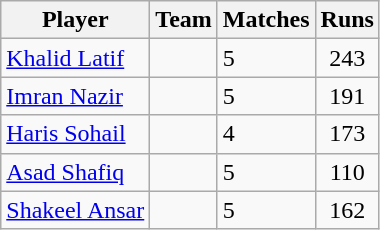<table class="wikitable sortable">
<tr>
<th>Player</th>
<th>Team</th>
<th>Matches</th>
<th>Runs</th>
</tr>
<tr>
<td><a href='#'>Khalid Latif</a></td>
<td></td>
<td>5</td>
<td align="center">243</td>
</tr>
<tr>
<td><a href='#'>Imran Nazir</a></td>
<td></td>
<td>5</td>
<td align="center">191</td>
</tr>
<tr>
<td><a href='#'>Haris Sohail</a></td>
<td></td>
<td>4</td>
<td align="center">173</td>
</tr>
<tr>
<td><a href='#'>Asad Shafiq</a></td>
<td></td>
<td>5</td>
<td align="center">110</td>
</tr>
<tr>
<td><a href='#'>Shakeel Ansar</a></td>
<td></td>
<td>5</td>
<td align="center">162</td>
</tr>
</table>
